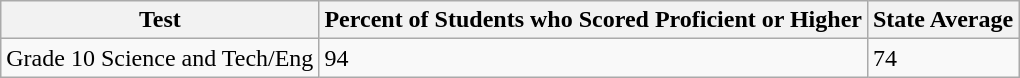<table class="wikitable">
<tr>
<th>Test</th>
<th>Percent of Students who Scored Proficient or Higher</th>
<th>State Average</th>
</tr>
<tr>
<td>Grade 10 Science and Tech/Eng</td>
<td>94</td>
<td>74</td>
</tr>
</table>
